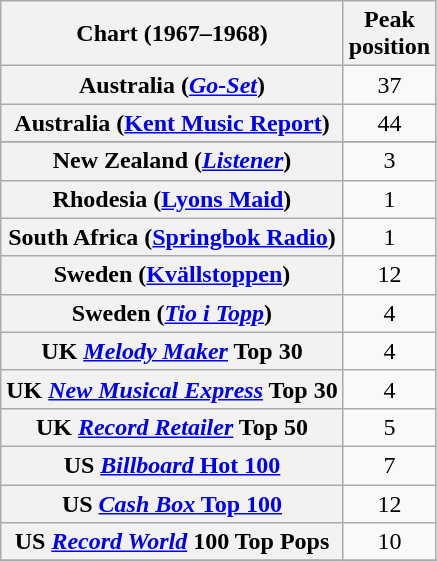<table class="wikitable sortable plainrowheaders" style="text-align:center">
<tr>
<th>Chart (1967–1968)</th>
<th>Peak<br>position</th>
</tr>
<tr>
<th scope="row">Australia (<em><a href='#'>Go-Set</a></em>)</th>
<td>37</td>
</tr>
<tr>
<th scope="row">Australia (<a href='#'>Kent Music Report</a>)</th>
<td>44</td>
</tr>
<tr>
</tr>
<tr>
</tr>
<tr>
</tr>
<tr>
</tr>
<tr>
<th scope="row">New Zealand (<em><a href='#'>Listener</a></em>)</th>
<td>3</td>
</tr>
<tr>
<th scope="row">Rhodesia (<a href='#'>Lyons Maid</a>)</th>
<td>1</td>
</tr>
<tr>
<th scope="row">South Africa (<a href='#'>Springbok Radio</a>)</th>
<td>1</td>
</tr>
<tr>
<th scope="row">Sweden (<a href='#'>Kvällstoppen</a>)</th>
<td>12</td>
</tr>
<tr>
<th scope="row">Sweden (<em><a href='#'>Tio i Topp</a></em>)</th>
<td>4</td>
</tr>
<tr>
<th scope="row">UK <em><a href='#'>Melody Maker</a></em> Top 30</th>
<td>4</td>
</tr>
<tr>
<th scope="row">UK <em><a href='#'>New Musical Express</a></em> Top 30</th>
<td>4</td>
</tr>
<tr>
<th scope="row">UK <em><a href='#'>Record Retailer</a></em> Top 50</th>
<td>5</td>
</tr>
<tr>
<th scope="row">US <a href='#'><em>Billboard</em> Hot 100</a></th>
<td>7</td>
</tr>
<tr>
<th scope="row">US <a href='#'><em>Cash Box</em> Top 100</a></th>
<td>12</td>
</tr>
<tr>
<th scope="row">US <em><a href='#'>Record World</a></em> 100 Top Pops</th>
<td>10</td>
</tr>
<tr>
</tr>
</table>
